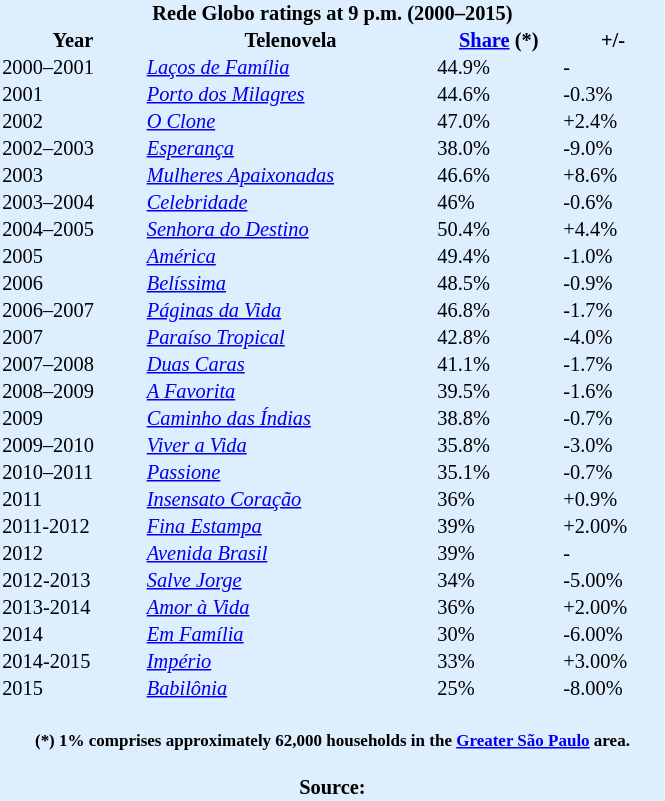<table class="toccolours" style="float:right; margin-right:1em; margin-right:2em; font-size:85%; background:#def; color:black; width:40em; max-width:35%;" cellspacing="0">
<tr>
<td colspan=4 style="text-align:center;"><strong>Rede Globo ratings at 9 p.m. (2000–2015)</strong><br></td>
</tr>
<tr>
<th>Year</th>
<th>Telenovela</th>
<th><a href='#'>Share</a> (*)</th>
<th>+/-</th>
</tr>
<tr>
<td>2000–2001</td>
<td><em><a href='#'>Laços de Família</a></em></td>
<td>44.9%</td>
<td>-</td>
</tr>
<tr>
<td>2001</td>
<td><em><a href='#'>Porto dos Milagres</a></em></td>
<td>44.6%</td>
<td>-0.3%</td>
</tr>
<tr>
<td>2002</td>
<td><em><a href='#'>O Clone</a></em></td>
<td>47.0%</td>
<td>+2.4%</td>
</tr>
<tr>
<td>2002–2003</td>
<td><em><a href='#'>Esperança</a></em></td>
<td>38.0%</td>
<td>-9.0%</td>
</tr>
<tr>
<td>2003</td>
<td><em><a href='#'>Mulheres Apaixonadas</a></em></td>
<td>46.6%</td>
<td>+8.6%</td>
</tr>
<tr>
<td>2003–2004</td>
<td><em><a href='#'>Celebridade</a></em></td>
<td>46%</td>
<td>-0.6%</td>
</tr>
<tr>
<td>2004–2005</td>
<td><em><a href='#'>Senhora do Destino</a></em></td>
<td>50.4%</td>
<td>+4.4%</td>
</tr>
<tr>
<td>2005</td>
<td><em><a href='#'>América</a></em></td>
<td>49.4%</td>
<td>-1.0%</td>
</tr>
<tr>
<td>2006</td>
<td><em><a href='#'>Belíssima</a></em></td>
<td>48.5%</td>
<td>-0.9%</td>
</tr>
<tr>
<td>2006–2007</td>
<td><em><a href='#'>Páginas da Vida</a></em></td>
<td>46.8%</td>
<td>-1.7%</td>
</tr>
<tr>
<td>2007</td>
<td><em><a href='#'>Paraíso Tropical</a></em></td>
<td>42.8%</td>
<td>-4.0%</td>
</tr>
<tr>
<td>2007–2008</td>
<td><em><a href='#'>Duas Caras</a></em></td>
<td>41.1%</td>
<td>-1.7%</td>
</tr>
<tr>
<td>2008–2009</td>
<td><em><a href='#'>A Favorita</a></em></td>
<td>39.5%</td>
<td>-1.6%</td>
</tr>
<tr>
<td>2009</td>
<td><em><a href='#'>Caminho das Índias</a></em></td>
<td>38.8%</td>
<td>-0.7%</td>
</tr>
<tr>
<td>2009–2010</td>
<td><em><a href='#'>Viver a Vida</a></em></td>
<td>35.8%</td>
<td>-3.0%</td>
</tr>
<tr>
<td>2010–2011</td>
<td><em><a href='#'>Passione</a></em></td>
<td>35.1%</td>
<td>-0.7%</td>
</tr>
<tr>
<td>2011</td>
<td><em><a href='#'>Insensato Coração</a></em></td>
<td>36%</td>
<td>+0.9%</td>
</tr>
<tr>
<td>2011-2012</td>
<td><em><a href='#'>Fina Estampa</a></em></td>
<td>39%</td>
<td>+2.00%</td>
</tr>
<tr>
<td>2012</td>
<td><em><a href='#'>Avenida Brasil</a></em></td>
<td>39%</td>
<td>-</td>
</tr>
<tr>
<td>2012-2013</td>
<td><em><a href='#'>Salve Jorge</a></em></td>
<td>34%</td>
<td>-5.00%</td>
</tr>
<tr>
<td>2013-2014</td>
<td><em><a href='#'>Amor à Vida</a></em></td>
<td>36%</td>
<td>+2.00%</td>
</tr>
<tr>
<td>2014</td>
<td><em><a href='#'>Em Família</a></em></td>
<td>30%</td>
<td>-6.00%</td>
</tr>
<tr>
<td>2014-2015</td>
<td><em><a href='#'>Império</a></em></td>
<td>33%</td>
<td>+3.00%</td>
</tr>
<tr>
<td>2015</td>
<td><em><a href='#'>Babilônia</a></em></td>
<td>25%</td>
<td>-8.00%</td>
</tr>
<tr>
<th colspan="5"><br><small>(*) 1% comprises approximately 62,000 households in the <a href='#'>Greater São Paulo</a> area.</small><br><br>Source: </th>
</tr>
</table>
